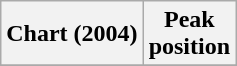<table class="wikitable plainrowheaders" style="text-align:center">
<tr>
<th scope="col">Chart (2004)</th>
<th scope="col">Peak<br>position</th>
</tr>
<tr>
</tr>
</table>
